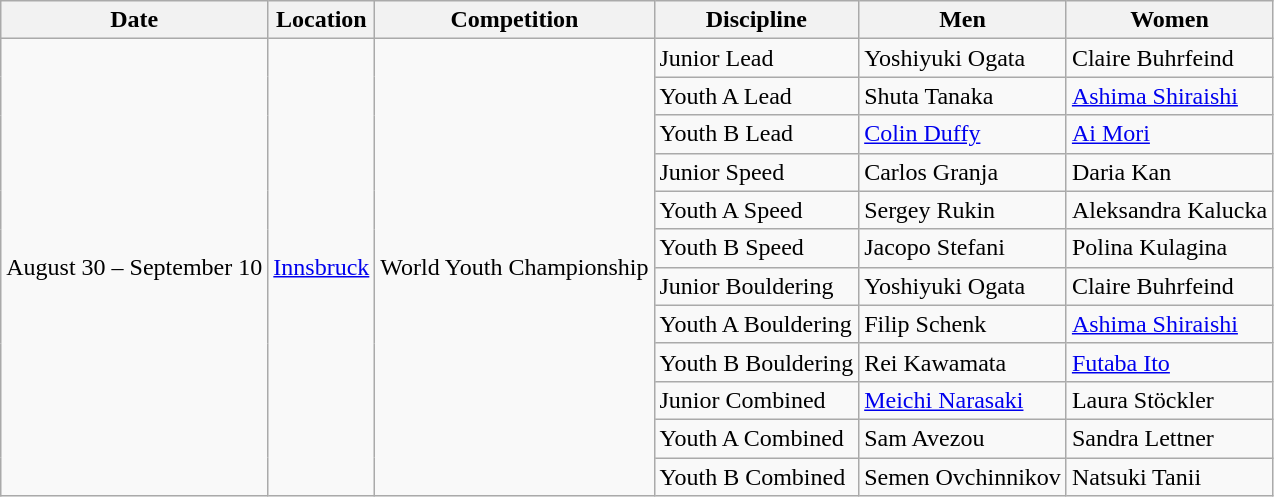<table class="wikitable">
<tr>
<th>Date</th>
<th>Location</th>
<th>Competition</th>
<th>Discipline</th>
<th>Men</th>
<th>Women</th>
</tr>
<tr>
<td rowspan="12">August 30 – September 10</td>
<td rowspan="12"> <a href='#'>Innsbruck</a></td>
<td rowspan="12">World Youth Championship</td>
<td>Junior Lead</td>
<td> Yoshiyuki Ogata</td>
<td> Claire Buhrfeind</td>
</tr>
<tr>
<td>Youth A Lead</td>
<td> Shuta Tanaka</td>
<td> <a href='#'>Ashima Shiraishi</a></td>
</tr>
<tr>
<td>Youth B Lead</td>
<td> <a href='#'>Colin Duffy</a></td>
<td> <a href='#'>Ai Mori</a></td>
</tr>
<tr>
<td>Junior Speed</td>
<td> Carlos Granja</td>
<td> Daria Kan</td>
</tr>
<tr>
<td>Youth A Speed</td>
<td> Sergey Rukin</td>
<td> Aleksandra Kalucka</td>
</tr>
<tr>
<td>Youth B Speed</td>
<td> Jacopo Stefani</td>
<td> Polina Kulagina</td>
</tr>
<tr>
<td>Junior Bouldering</td>
<td> Yoshiyuki Ogata</td>
<td> Claire Buhrfeind</td>
</tr>
<tr>
<td>Youth A Bouldering</td>
<td> Filip Schenk</td>
<td> <a href='#'>Ashima Shiraishi</a></td>
</tr>
<tr>
<td>Youth B Bouldering</td>
<td> Rei Kawamata</td>
<td> <a href='#'>Futaba Ito</a></td>
</tr>
<tr>
<td>Junior Combined</td>
<td> <a href='#'>Meichi Narasaki</a></td>
<td> Laura Stöckler</td>
</tr>
<tr>
<td>Youth A Combined</td>
<td> Sam Avezou</td>
<td> Sandra Lettner</td>
</tr>
<tr>
<td>Youth B Combined</td>
<td> Semen Ovchinnikov</td>
<td> Natsuki Tanii</td>
</tr>
</table>
